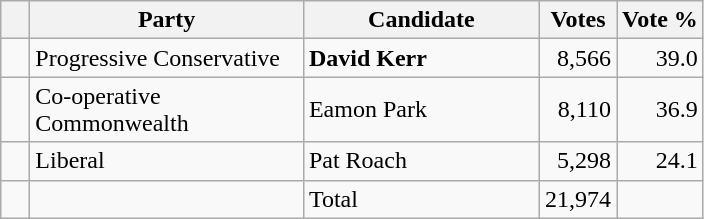<table class="wikitable">
<tr>
<th></th>
<th scope="col" width="175">Party</th>
<th scope="col" width="150">Candidate</th>
<th>Votes</th>
<th>Vote %</th>
</tr>
<tr>
<td>   </td>
<td>Progressive Conservative</td>
<td><strong>David Kerr</strong></td>
<td align=right>8,566</td>
<td align=right>39.0</td>
</tr>
<tr |>
<td>   </td>
<td>Co-operative Commonwealth</td>
<td>Eamon Park</td>
<td align=right>8,110</td>
<td align=right>36.9</td>
</tr>
<tr |>
<td>   </td>
<td>Liberal</td>
<td>Pat Roach</td>
<td align=right>5,298</td>
<td align=right>24.1</td>
</tr>
<tr |>
<td></td>
<td></td>
<td>Total</td>
<td align=right>21,974</td>
<td></td>
</tr>
</table>
